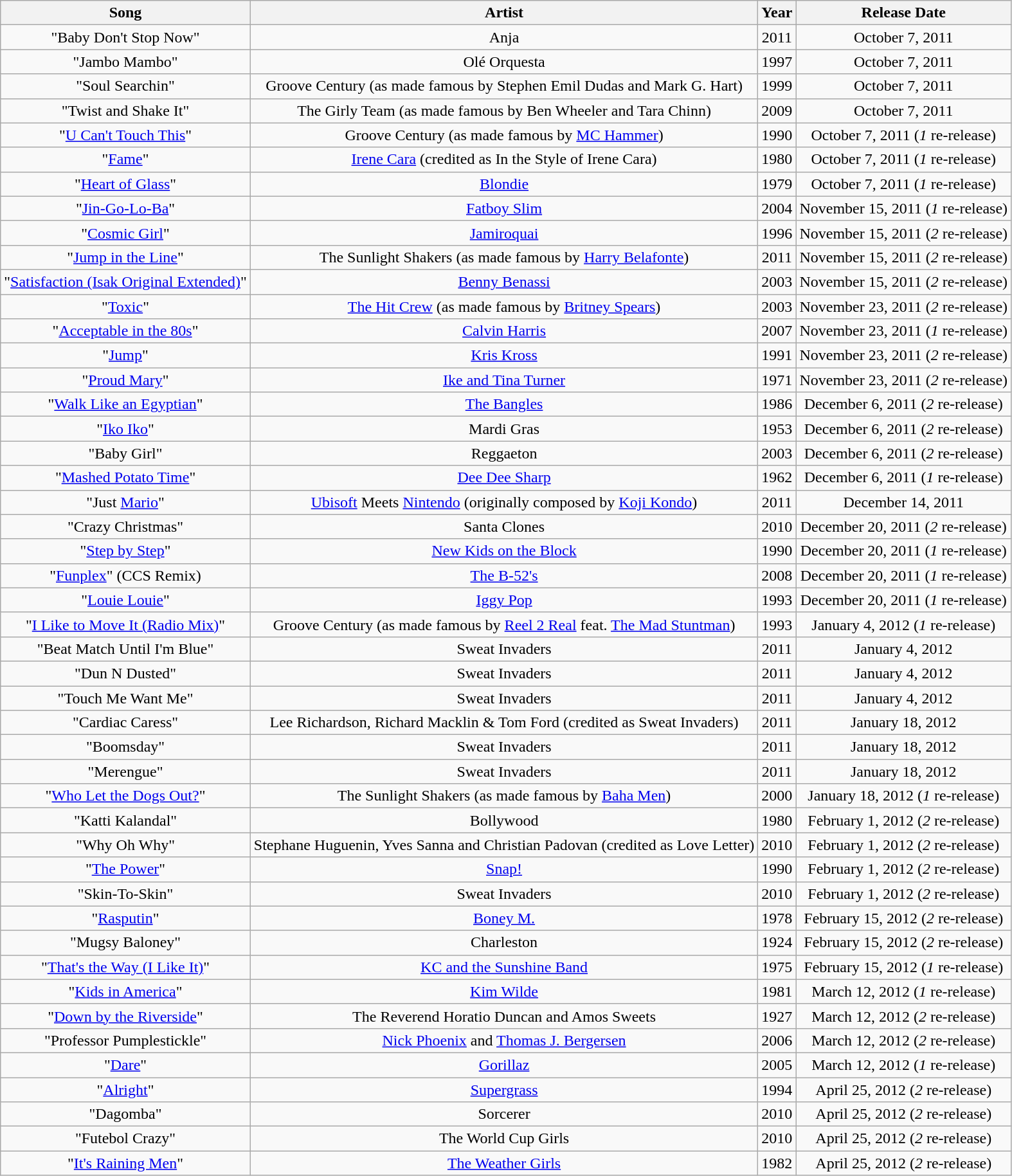<table class="wikitable sortable" style="text-align: center">
<tr>
<th scope="col">Song</th>
<th scope="col">Artist</th>
<th scope="col">Year</th>
<th scope="col">Release Date</th>
</tr>
<tr>
<td>"Baby Don't Stop Now"</td>
<td>Anja</td>
<td>2011</td>
<td>October 7, 2011</td>
</tr>
<tr>
<td>"Jambo Mambo"</td>
<td>Olé Orquesta</td>
<td>1997</td>
<td>October 7, 2011</td>
</tr>
<tr>
<td>"Soul Searchin"</td>
<td>Groove Century (as made famous by Stephen Emil Dudas and Mark G. Hart)</td>
<td>1999</td>
<td>October 7, 2011</td>
</tr>
<tr>
<td>"Twist and Shake It"</td>
<td>The Girly Team (as made famous by Ben Wheeler and Tara Chinn)</td>
<td>2009</td>
<td>October 7, 2011</td>
</tr>
<tr>
<td>"<a href='#'>U Can't Touch This</a>"</td>
<td>Groove Century (as made famous by <a href='#'>MC Hammer</a>)</td>
<td>1990</td>
<td>October 7, 2011 (<em>1</em> re-release)</td>
</tr>
<tr>
<td>"<a href='#'>Fame</a>"</td>
<td><a href='#'>Irene Cara</a> (credited as In the Style of Irene Cara)</td>
<td>1980</td>
<td>October 7, 2011 (<em>1</em> re-release)</td>
</tr>
<tr>
<td>"<a href='#'>Heart of Glass</a>"</td>
<td><a href='#'>Blondie</a></td>
<td>1979</td>
<td>October 7, 2011 (<em>1</em> re-release)</td>
</tr>
<tr>
<td>"<a href='#'>Jin-Go-Lo-Ba</a>"</td>
<td><a href='#'>Fatboy Slim</a></td>
<td>2004</td>
<td>November 15, 2011 (<em>1</em> re-release)</td>
</tr>
<tr>
<td>"<a href='#'>Cosmic Girl</a>"</td>
<td><a href='#'>Jamiroquai</a></td>
<td>1996</td>
<td>November 15, 2011 (<em>2</em> re-release)</td>
</tr>
<tr>
<td>"<a href='#'>Jump in the Line</a>"</td>
<td>The Sunlight Shakers (as made famous by <a href='#'>Harry Belafonte</a>)</td>
<td>2011</td>
<td>November 15, 2011 (<em>2</em> re-release)</td>
</tr>
<tr>
<td>"<a href='#'>Satisfaction (Isak Original Extended)</a>"</td>
<td><a href='#'>Benny Benassi</a></td>
<td>2003</td>
<td>November 15, 2011 (<em>2</em> re-release)</td>
</tr>
<tr>
<td>"<a href='#'>Toxic</a>"</td>
<td><a href='#'>The Hit Crew</a> (as made famous by <a href='#'>Britney Spears</a>)</td>
<td>2003</td>
<td>November 23, 2011 (<em>2</em> re-release)</td>
</tr>
<tr>
<td>"<a href='#'>Acceptable in the 80s</a>"</td>
<td><a href='#'>Calvin Harris</a></td>
<td>2007</td>
<td>November 23, 2011 (<em>1</em> re-release)</td>
</tr>
<tr>
<td>"<a href='#'>Jump</a>"</td>
<td><a href='#'>Kris Kross</a></td>
<td>1991</td>
<td>November 23, 2011 (<em>2</em> re-release)</td>
</tr>
<tr>
<td>"<a href='#'>Proud Mary</a>"</td>
<td><a href='#'>Ike and Tina Turner</a></td>
<td>1971</td>
<td>November 23, 2011 (<em>2</em> re-release)</td>
</tr>
<tr>
<td>"<a href='#'>Walk Like an Egyptian</a>"</td>
<td><a href='#'>The Bangles</a></td>
<td>1986</td>
<td>December 6, 2011 (<em>2</em> re-release)</td>
</tr>
<tr>
<td>"<a href='#'>Iko Iko</a>"</td>
<td>Mardi Gras</td>
<td>1953</td>
<td>December 6, 2011 (<em>2</em> re-release)</td>
</tr>
<tr>
<td>"Baby Girl"</td>
<td>Reggaeton</td>
<td>2003</td>
<td>December 6, 2011 (<em>2</em> re-release)</td>
</tr>
<tr>
<td>"<a href='#'>Mashed Potato Time</a>"</td>
<td><a href='#'>Dee Dee Sharp</a></td>
<td>1962</td>
<td>December 6, 2011 (<em>1</em> re-release)</td>
</tr>
<tr>
<td>"Just <a href='#'>Mario</a>"</td>
<td><a href='#'>Ubisoft</a> Meets <a href='#'>Nintendo</a> (originally composed by <a href='#'>Koji Kondo</a>)</td>
<td>2011</td>
<td>December 14, 2011</td>
</tr>
<tr>
<td>"Crazy Christmas"</td>
<td>Santa Clones</td>
<td>2010</td>
<td>December 20, 2011 (<em>2</em> re-release)</td>
</tr>
<tr>
<td>"<a href='#'>Step by Step</a>"</td>
<td><a href='#'>New Kids on the Block</a></td>
<td>1990</td>
<td>December 20, 2011 (<em>1</em> re-release)</td>
</tr>
<tr>
<td>"<a href='#'>Funplex</a>" (CCS Remix)</td>
<td><a href='#'>The B-52's</a></td>
<td>2008</td>
<td>December 20, 2011 (<em>1</em> re-release)</td>
</tr>
<tr>
<td>"<a href='#'>Louie Louie</a>"</td>
<td><a href='#'>Iggy Pop</a></td>
<td>1993</td>
<td>December 20, 2011 (<em>1</em> re-release)</td>
</tr>
<tr>
<td>"<a href='#'>I Like to Move It (Radio Mix)</a>"</td>
<td>Groove Century (as made famous by <a href='#'>Reel 2 Real</a> feat. <a href='#'>The Mad Stuntman</a>)</td>
<td>1993</td>
<td>January 4, 2012 (<em>1</em> re-release)</td>
</tr>
<tr>
<td>"Beat Match Until I'm Blue"</td>
<td>Sweat Invaders</td>
<td>2011</td>
<td>January 4, 2012</td>
</tr>
<tr>
<td>"Dun N Dusted"</td>
<td>Sweat Invaders</td>
<td>2011</td>
<td>January 4, 2012</td>
</tr>
<tr>
<td>"Touch Me Want Me"</td>
<td>Sweat Invaders</td>
<td>2011</td>
<td>January 4, 2012</td>
</tr>
<tr>
<td>"Cardiac Caress"</td>
<td>Lee Richardson, Richard Macklin & Tom Ford (credited as Sweat Invaders)</td>
<td>2011</td>
<td>January 18, 2012</td>
</tr>
<tr>
<td>"Boomsday"</td>
<td>Sweat Invaders</td>
<td>2011</td>
<td>January 18, 2012</td>
</tr>
<tr>
<td>"Merengue"</td>
<td>Sweat Invaders</td>
<td>2011</td>
<td>January 18, 2012</td>
</tr>
<tr>
<td>"<a href='#'>Who Let the Dogs Out?</a>"</td>
<td>The Sunlight Shakers (as made famous by <a href='#'>Baha Men</a>)</td>
<td>2000</td>
<td>January 18, 2012 (<em>1</em> re-release)</td>
</tr>
<tr>
<td>"Katti Kalandal"</td>
<td>Bollywood</td>
<td>1980</td>
<td>February 1, 2012 (<em>2</em> re-release)</td>
</tr>
<tr>
<td>"Why Oh Why"</td>
<td>Stephane Huguenin, Yves Sanna and Christian Padovan (credited as Love Letter)</td>
<td>2010</td>
<td>February 1, 2012 (<em>2</em> re-release)</td>
</tr>
<tr>
<td>"<a href='#'>The Power</a>"</td>
<td><a href='#'>Snap!</a></td>
<td>1990</td>
<td>February 1, 2012 (<em>2</em> re-release)</td>
</tr>
<tr>
<td>"Skin-To-Skin"</td>
<td>Sweat Invaders</td>
<td>2010</td>
<td>February 1, 2012 (<em>2</em> re-release)</td>
</tr>
<tr>
<td>"<a href='#'>Rasputin</a>"</td>
<td><a href='#'>Boney M.</a></td>
<td>1978</td>
<td>February 15, 2012 (<em>2</em> re-release)</td>
</tr>
<tr>
<td>"Mugsy Baloney"</td>
<td>Charleston</td>
<td>1924</td>
<td>February 15, 2012 (<em>2</em> re-release)</td>
</tr>
<tr>
<td>"<a href='#'>That's the Way (I Like It)</a>"</td>
<td><a href='#'>KC and the Sunshine Band</a></td>
<td>1975</td>
<td>February 15, 2012 (<em>1</em> re-release)</td>
</tr>
<tr>
<td>"<a href='#'>Kids in America</a>"</td>
<td><a href='#'>Kim Wilde</a></td>
<td>1981</td>
<td>March 12, 2012 (<em>1</em> re-release)</td>
</tr>
<tr>
<td>"<a href='#'>Down by the Riverside</a>"</td>
<td>The Reverend Horatio Duncan and Amos Sweets</td>
<td>1927</td>
<td>March 12, 2012 (<em>2</em> re-release)</td>
</tr>
<tr>
<td>"Professor Pumplestickle"</td>
<td><a href='#'>Nick Phoenix</a> and <a href='#'>Thomas J. Bergersen</a></td>
<td>2006</td>
<td>March 12, 2012 (<em>2</em> re-release)</td>
</tr>
<tr>
<td>"<a href='#'>Dare</a>"</td>
<td><a href='#'>Gorillaz</a></td>
<td>2005</td>
<td>March 12, 2012 (<em>1</em> re-release)</td>
</tr>
<tr>
<td>"<a href='#'>Alright</a>"</td>
<td><a href='#'>Supergrass</a></td>
<td>1994</td>
<td>April 25, 2012 (<em>2</em> re-release)</td>
</tr>
<tr>
<td>"Dagomba"</td>
<td>Sorcerer</td>
<td>2010</td>
<td>April 25, 2012 (<em>2</em> re-release)</td>
</tr>
<tr>
<td>"Futebol Crazy"</td>
<td>The World Cup Girls</td>
<td>2010</td>
<td>April 25, 2012 (<em>2</em> re-release)</td>
</tr>
<tr>
<td>"<a href='#'>It's Raining Men</a>"</td>
<td><a href='#'>The Weather Girls</a></td>
<td>1982</td>
<td>April 25, 2012 (<em>2</em> re-release)</td>
</tr>
</table>
